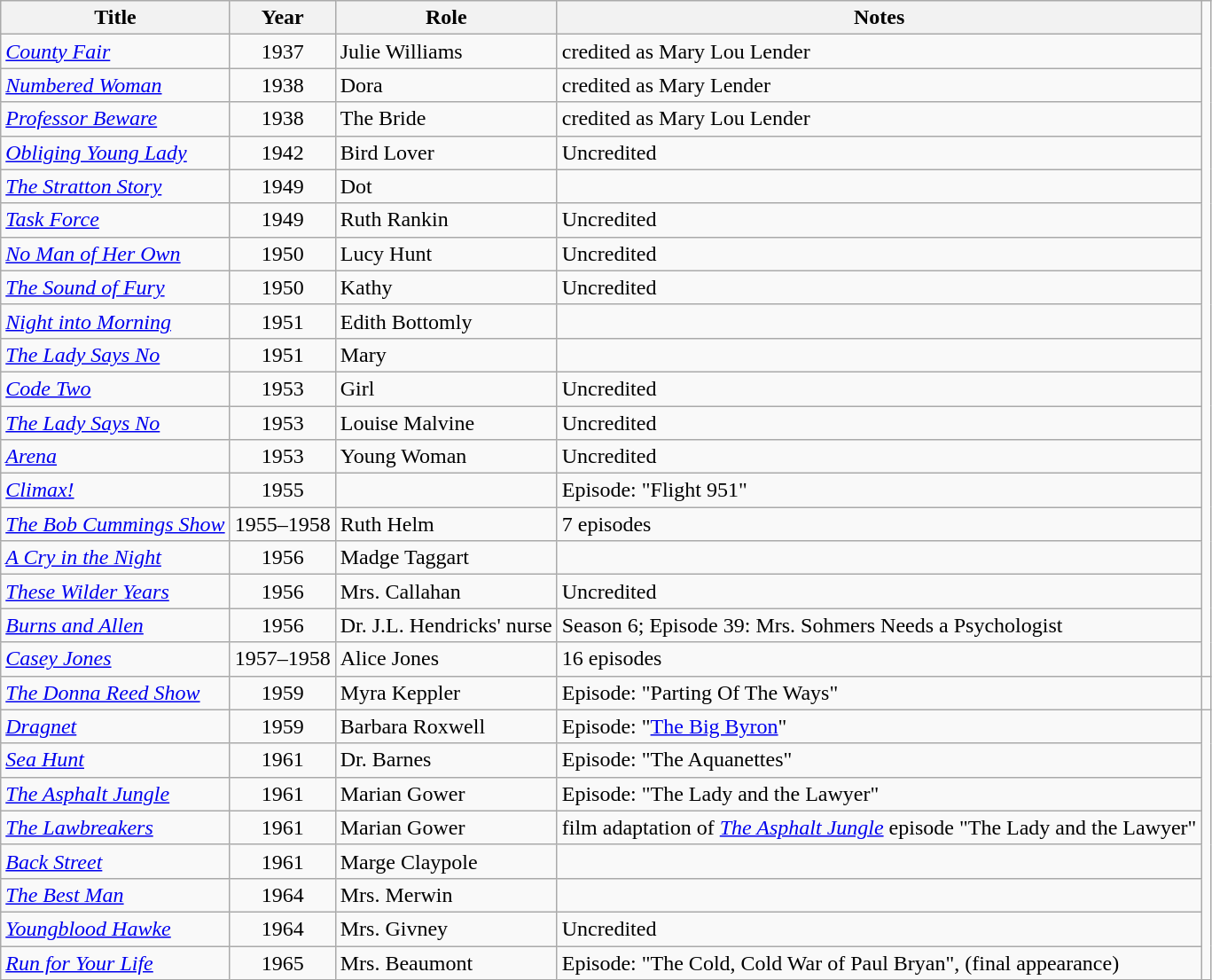<table class="wikitable sortable plainrowheaders">
<tr>
<th scope="col">Title</th>
<th scope="col">Year</th>
<th scope="col">Role</th>
<th scope="col" class="unsortable">Notes</th>
</tr>
<tr>
<td scope="row"><em><a href='#'>County Fair</a></em></td>
<td align="center">1937</td>
<td>Julie Williams</td>
<td>credited as Mary Lou Lender</td>
</tr>
<tr>
<td scope="row"><em><a href='#'>Numbered Woman</a></em></td>
<td align="center">1938</td>
<td>Dora</td>
<td>credited as Mary Lender</td>
</tr>
<tr>
<td scope="row"><em><a href='#'>Professor Beware</a></em></td>
<td align="center">1938</td>
<td>The Bride</td>
<td>credited as Mary Lou Lender</td>
</tr>
<tr>
<td scope="row"><em><a href='#'>Obliging Young Lady</a></em></td>
<td align="center">1942</td>
<td>Bird Lover</td>
<td>Uncredited</td>
</tr>
<tr>
<td scope="row"><em><a href='#'>The Stratton Story</a></em></td>
<td align="center">1949</td>
<td>Dot</td>
<td></td>
</tr>
<tr>
<td scope="row"><em><a href='#'>Task Force</a></em></td>
<td align="center">1949</td>
<td>Ruth Rankin</td>
<td>Uncredited</td>
</tr>
<tr>
<td scope="row"><em><a href='#'>No Man of Her Own</a></em></td>
<td align="center">1950</td>
<td>Lucy Hunt</td>
<td>Uncredited</td>
</tr>
<tr>
<td scope="row"><em><a href='#'>The Sound of Fury</a></em></td>
<td align="center">1950</td>
<td>Kathy</td>
<td>Uncredited</td>
</tr>
<tr>
<td scope="row"><em><a href='#'>Night into Morning</a></em></td>
<td align="center">1951</td>
<td>Edith Bottomly</td>
<td></td>
</tr>
<tr>
<td scope="row"><em><a href='#'>The Lady Says No</a></em></td>
<td align="center">1951</td>
<td>Mary</td>
<td></td>
</tr>
<tr>
<td scope="row"><em><a href='#'>Code Two</a></em></td>
<td align="center">1953</td>
<td>Girl</td>
<td>Uncredited</td>
</tr>
<tr>
<td scope="row"><em><a href='#'>The Lady Says No</a></em></td>
<td align="center">1953</td>
<td>Louise Malvine</td>
<td>Uncredited</td>
</tr>
<tr>
<td scope="row"><em><a href='#'>Arena</a></em></td>
<td align="center">1953</td>
<td>Young Woman</td>
<td>Uncredited</td>
</tr>
<tr>
<td scope="row"><em><a href='#'>Climax!</a></em></td>
<td align="center">1955</td>
<td></td>
<td>Episode: "Flight 951"</td>
</tr>
<tr>
<td scope="row"><em><a href='#'>The Bob Cummings Show</a></em></td>
<td align="center">1955–1958</td>
<td>Ruth Helm</td>
<td>7 episodes</td>
</tr>
<tr>
<td scope="row"><em><a href='#'>A Cry in the Night</a></em></td>
<td align="center">1956</td>
<td>Madge Taggart</td>
<td></td>
</tr>
<tr>
<td scope="row"><em><a href='#'>These Wilder Years</a></em></td>
<td align="center">1956</td>
<td>Mrs. Callahan</td>
<td>Uncredited</td>
</tr>
<tr>
<td scope="row"><em><a href='#'>Burns and Allen</a></em></td>
<td align="center">1956</td>
<td>Dr. J.L. Hendricks' nurse</td>
<td>Season 6; Episode 39: Mrs. Sohmers Needs a Psychologist</td>
</tr>
<tr>
<td scope="row"><em><a href='#'>Casey Jones</a> </em></td>
<td align="center">1957–1958</td>
<td>Alice Jones</td>
<td>16 episodes</td>
</tr>
<tr>
<td scope="row"><em><a href='#'>The Donna Reed Show</a></em></td>
<td align="center">1959</td>
<td>Myra Keppler</td>
<td>Episode: "Parting Of The Ways"</td>
<td></td>
</tr>
<tr>
<td scope="row"><em><a href='#'>Dragnet</a></em></td>
<td align="center">1959</td>
<td>Barbara Roxwell</td>
<td>Episode: "<a href='#'>The Big Byron</a>"</td>
</tr>
<tr>
<td scope="row"><em><a href='#'>Sea Hunt</a></em></td>
<td align="center">1961</td>
<td>Dr. Barnes</td>
<td>Episode: "The Aquanettes"</td>
</tr>
<tr>
<td scope="row"><em><a href='#'>The Asphalt Jungle</a></em></td>
<td align="center">1961</td>
<td>Marian Gower</td>
<td>Episode: "The Lady and the Lawyer"</td>
</tr>
<tr>
<td scope="row"><em><a href='#'>The Lawbreakers</a></em></td>
<td align="center">1961</td>
<td>Marian Gower</td>
<td>film adaptation of <em><a href='#'>The Asphalt Jungle</a></em> episode "The Lady and the Lawyer"</td>
</tr>
<tr>
<td scope="row"><em><a href='#'>Back Street</a></em></td>
<td align="center">1961</td>
<td>Marge Claypole</td>
<td></td>
</tr>
<tr>
<td scope="row"><em><a href='#'>The Best Man</a></em></td>
<td align="center">1964</td>
<td>Mrs. Merwin</td>
<td></td>
</tr>
<tr>
<td scope="row"><em><a href='#'>Youngblood Hawke</a></em></td>
<td align="center">1964</td>
<td>Mrs. Givney</td>
<td>Uncredited</td>
</tr>
<tr>
<td scope="row"><em><a href='#'>Run for Your Life</a></em></td>
<td align="center">1965</td>
<td>Mrs. Beaumont</td>
<td>Episode: "The Cold, Cold War of Paul Bryan", (final appearance)</td>
</tr>
</table>
